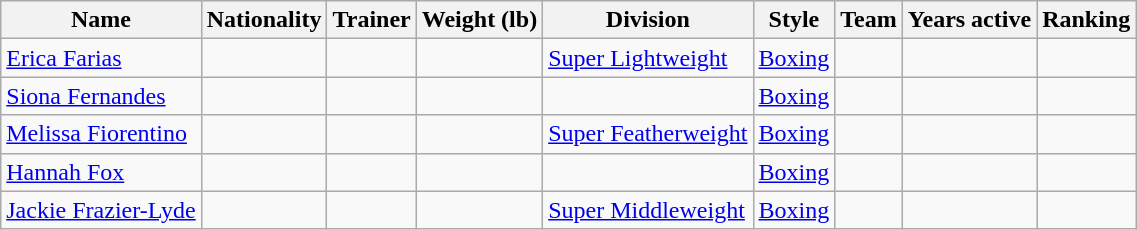<table class="wikitable sortable">
<tr>
<th><strong>Name</strong></th>
<th><strong>Nationality</strong></th>
<th><strong>Trainer</strong></th>
<th><strong>Weight (lb)</strong></th>
<th><strong>Division</strong></th>
<th><strong>Style</strong></th>
<th><strong>Team</strong></th>
<th><strong>Years active</strong></th>
<th><strong>Ranking</strong></th>
</tr>
<tr>
<td><a href='#'>Erica Farias</a></td>
<td></td>
<td></td>
<td></td>
<td><a href='#'>Super Lightweight</a></td>
<td><a href='#'>Boxing</a></td>
<td></td>
<td></td>
<td></td>
</tr>
<tr>
<td><a href='#'>Siona Fernandes</a></td>
<td></td>
<td></td>
<td></td>
<td></td>
<td><a href='#'>Boxing</a></td>
<td></td>
<td></td>
<td></td>
</tr>
<tr>
<td><a href='#'>Melissa Fiorentino</a></td>
<td></td>
<td></td>
<td></td>
<td><a href='#'>Super Featherweight</a></td>
<td><a href='#'>Boxing</a></td>
<td></td>
<td></td>
<td></td>
</tr>
<tr>
<td><a href='#'>Hannah Fox</a></td>
<td></td>
<td></td>
<td></td>
<td></td>
<td><a href='#'>Boxing</a></td>
<td></td>
<td></td>
<td></td>
</tr>
<tr>
<td><a href='#'>Jackie Frazier-Lyde</a></td>
<td></td>
<td></td>
<td></td>
<td><a href='#'>Super Middleweight</a></td>
<td><a href='#'>Boxing</a></td>
<td></td>
<td></td>
<td></td>
</tr>
</table>
